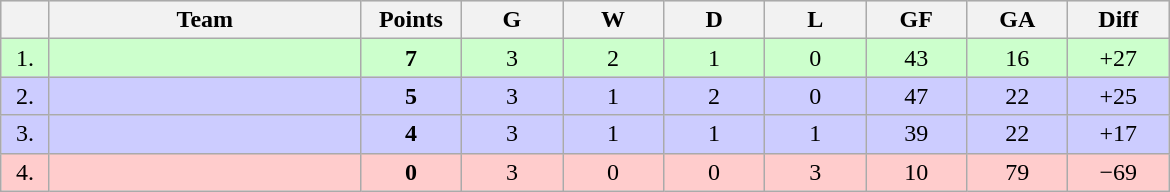<table class=wikitable style="text-align:center">
<tr bgcolor="#DCDCDC">
<th width="25"></th>
<th width="200">Team</th>
<th width="60">Points</th>
<th width="60">G</th>
<th width="60">W</th>
<th width="60">D</th>
<th width="60">L</th>
<th width="60">GF</th>
<th width="60">GA</th>
<th width="60">Diff</th>
</tr>
<tr bgcolor=#ccffcc>
<td>1.</td>
<td align=left></td>
<td><strong>7</strong></td>
<td>3</td>
<td>2</td>
<td>1</td>
<td>0</td>
<td>43</td>
<td>16</td>
<td>+27</td>
</tr>
<tr bgcolor=#ccccff>
<td>2.</td>
<td align=left></td>
<td><strong>5</strong></td>
<td>3</td>
<td>1</td>
<td>2</td>
<td>0</td>
<td>47</td>
<td>22</td>
<td>+25</td>
</tr>
<tr bgcolor=#ccccff>
<td>3.</td>
<td align=left></td>
<td><strong>4</strong></td>
<td>3</td>
<td>1</td>
<td>1</td>
<td>1</td>
<td>39</td>
<td>22</td>
<td>+17</td>
</tr>
<tr bgcolor=#ffcccc>
<td>4.</td>
<td align=left></td>
<td><strong>0</strong></td>
<td>3</td>
<td>0</td>
<td>0</td>
<td>3</td>
<td>10</td>
<td>79</td>
<td>−69</td>
</tr>
</table>
